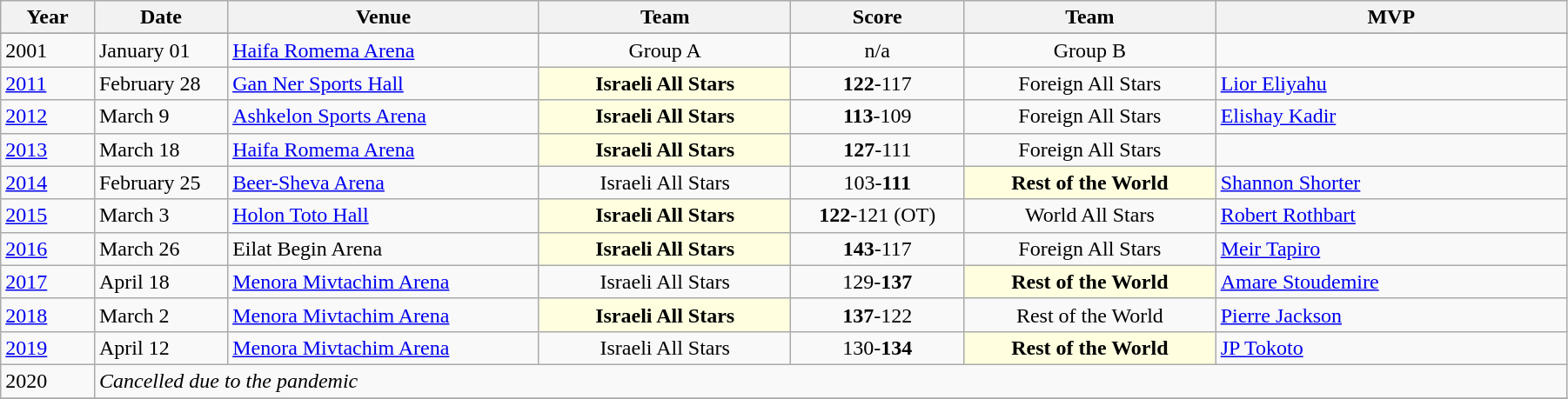<table class="wikitable sortable" width=95%>
<tr bgcolor=>
<th width=40>Year</th>
<th width=60>Date</th>
<th width=150>Venue</th>
<th width=120>Team</th>
<th width=80>Score</th>
<th width=120>Team</th>
<th width=170>MVP</th>
</tr>
<tr>
</tr>
<tr>
<td>2001</td>
<td>January 01</td>
<td><a href='#'>Haifa Romema Arena</a></td>
<td align="center">Group A</td>
<td align="center">n/a</td>
<td align="center">Group B</td>
<td align="left"></td>
</tr>
<tr>
<td><a href='#'>2011</a></td>
<td>February 28</td>
<td><a href='#'>Gan Ner Sports Hall</a></td>
<td bgcolor=lightyellow align="center"><strong>Israeli All Stars</strong></td>
<td align="center"><strong>122</strong>-117</td>
<td align="center">Foreign All Stars</td>
<td align="left"> <a href='#'>Lior Eliyahu</a></td>
</tr>
<tr>
<td><a href='#'>2012</a></td>
<td>March 9</td>
<td><a href='#'>Ashkelon Sports Arena</a></td>
<td bgcolor=lightyellow align="center"><strong>Israeli All Stars</strong></td>
<td align="center"><strong>113</strong>-109</td>
<td align="center">Foreign All Stars</td>
<td align="left"> <a href='#'>Elishay Kadir</a></td>
</tr>
<tr>
<td><a href='#'>2013</a></td>
<td>March 18</td>
<td><a href='#'>Haifa Romema Arena</a></td>
<td bgcolor=lightyellow align="center"><strong>Israeli All Stars</strong></td>
<td align="center"><strong>127</strong>-111</td>
<td align="center">Foreign All Stars</td>
<td align="left"></td>
</tr>
<tr>
<td><a href='#'>2014</a></td>
<td>February 25</td>
<td><a href='#'>Beer-Sheva Arena</a></td>
<td align="center">Israeli All Stars</td>
<td align="center">103-<strong>111</strong></td>
<td bgcolor=lightyellow align="center"><strong>Rest of the World</strong></td>
<td align="left"> <a href='#'>Shannon Shorter</a></td>
</tr>
<tr>
<td><a href='#'>2015</a></td>
<td>March 3</td>
<td><a href='#'>Holon Toto Hall</a></td>
<td bgcolor=lightyellow align="center"><strong>Israeli All Stars</strong></td>
<td align="center"><strong>122</strong>-121 (OT)</td>
<td align="center">World All Stars</td>
<td align="left">   <a href='#'>Robert Rothbart</a></td>
</tr>
<tr>
<td><a href='#'>2016</a></td>
<td>March 26</td>
<td>Eilat Begin Arena</td>
<td bgcolor=lightyellow align="center"><strong>Israeli All Stars</strong></td>
<td align="center"><strong>143</strong>-117</td>
<td align="center">Foreign All Stars</td>
<td align="left"> <a href='#'>Meir Tapiro</a></td>
</tr>
<tr>
<td><a href='#'>2017</a></td>
<td>April 18</td>
<td><a href='#'>Menora Mivtachim Arena</a></td>
<td align="center">Israeli All Stars</td>
<td align="center">129-<strong>137</strong></td>
<td bgcolor=lightyellow align="center"><strong>Rest of the World</strong></td>
<td align="left">  <a href='#'>Amare Stoudemire</a></td>
</tr>
<tr>
<td><a href='#'>2018</a></td>
<td>March 2</td>
<td><a href='#'>Menora Mivtachim Arena</a></td>
<td bgcolor=lightyellow align="center"><strong>Israeli All Stars</strong></td>
<td align="center"><strong>137</strong>-122</td>
<td align="center">Rest of the World</td>
<td align="left"> <a href='#'>Pierre Jackson</a></td>
</tr>
<tr>
<td><a href='#'>2019</a></td>
<td>April 12</td>
<td><a href='#'>Menora Mivtachim Arena</a></td>
<td align="center">Israeli All Stars</td>
<td align="center">130-<strong>134</strong></td>
<td bgcolor=lightyellow align="center"><strong>Rest of the World</strong></td>
<td align="left"> <a href='#'>JP Tokoto</a></td>
</tr>
<tr>
<td>2020</td>
<td colspan=7><em>Cancelled due to the pandemic</em></td>
</tr>
<tr>
</tr>
</table>
